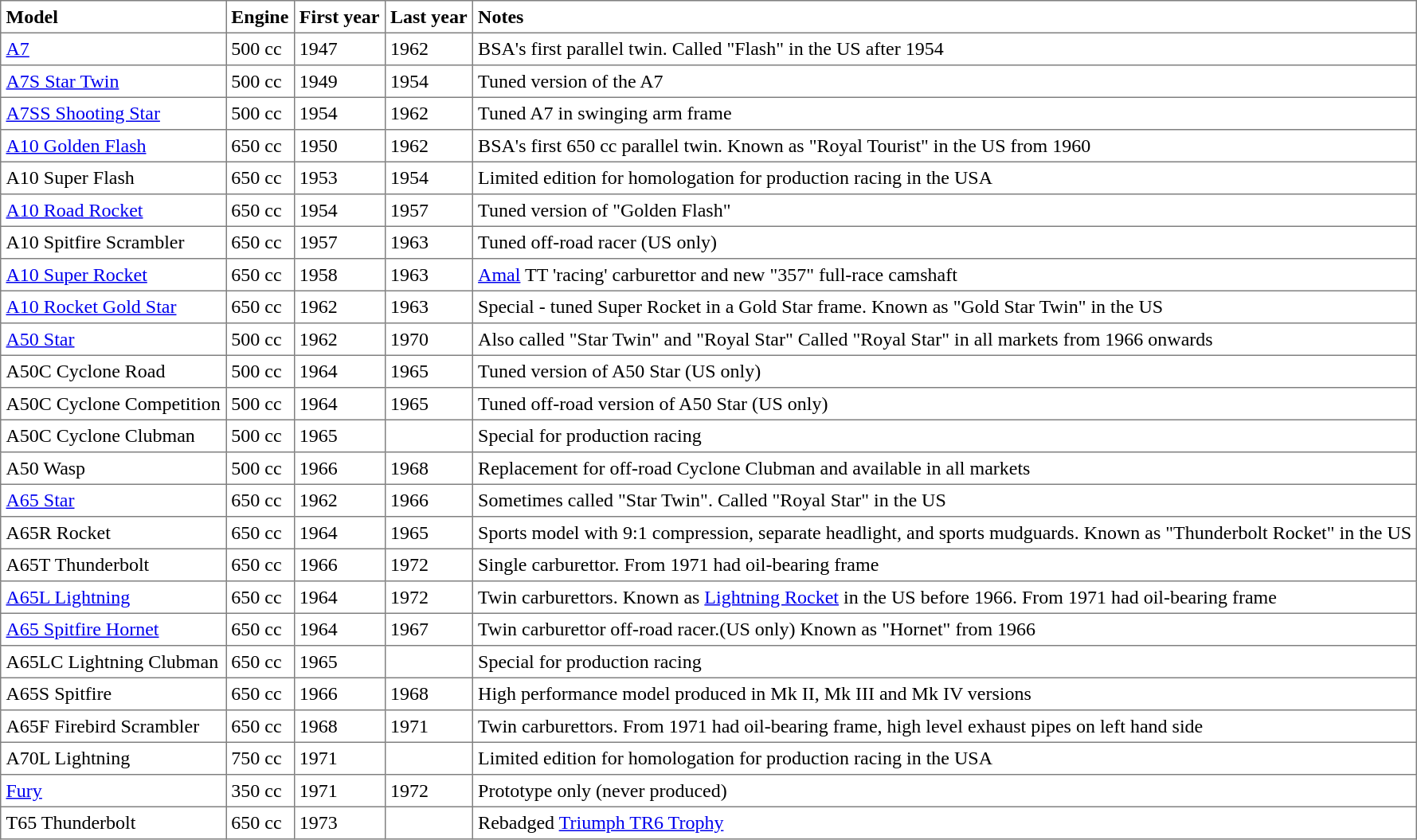<table class="toccolours" border="1" cellpadding="4" style="border-collapse:collapse">
<tr>
<td><strong>Model</strong></td>
<td><strong>Engine</strong></td>
<td><strong>First year</strong></td>
<td><strong>Last year</strong></td>
<td><strong>Notes</strong></td>
</tr>
<tr>
<td><a href='#'>A7</a></td>
<td>500 cc</td>
<td>1947</td>
<td>1962</td>
<td>BSA's first parallel twin. Called "Flash" in the US after 1954</td>
</tr>
<tr>
<td><a href='#'>A7S Star Twin</a></td>
<td>500 cc</td>
<td>1949</td>
<td>1954</td>
<td>Tuned version of the A7</td>
</tr>
<tr>
<td><a href='#'>A7SS Shooting Star</a></td>
<td>500 cc</td>
<td>1954</td>
<td>1962</td>
<td>Tuned A7 in swinging arm frame</td>
</tr>
<tr>
<td><a href='#'>A10 Golden Flash</a></td>
<td>650 cc</td>
<td>1950</td>
<td>1962</td>
<td>BSA's first 650 cc parallel twin. Known as "Royal Tourist" in the US from 1960</td>
</tr>
<tr>
<td>A10 Super Flash</td>
<td>650 cc</td>
<td>1953</td>
<td>1954</td>
<td>Limited edition for homologation for production racing in the USA</td>
</tr>
<tr>
<td><a href='#'>A10 Road Rocket</a></td>
<td>650 cc</td>
<td>1954</td>
<td>1957</td>
<td>Tuned version of "Golden Flash"</td>
</tr>
<tr>
<td>A10 Spitfire Scrambler</td>
<td>650 cc</td>
<td>1957</td>
<td>1963</td>
<td>Tuned off-road racer (US only)</td>
</tr>
<tr>
<td><a href='#'>A10 Super Rocket</a></td>
<td>650 cc</td>
<td>1958</td>
<td>1963</td>
<td><a href='#'>Amal</a> TT 'racing' carburettor and new "357" full-race camshaft</td>
</tr>
<tr>
<td><a href='#'>A10 Rocket Gold Star</a></td>
<td>650 cc</td>
<td>1962</td>
<td>1963</td>
<td>Special - tuned Super Rocket in a Gold Star frame. Known as "Gold Star Twin" in the US</td>
</tr>
<tr>
<td><a href='#'>A50 Star</a></td>
<td>500 cc</td>
<td>1962</td>
<td>1970</td>
<td>Also called "Star Twin" and "Royal Star" Called "Royal Star" in all markets from 1966 onwards</td>
</tr>
<tr>
<td>A50C Cyclone Road</td>
<td>500 cc</td>
<td>1964</td>
<td>1965</td>
<td>Tuned version of A50 Star (US only)</td>
</tr>
<tr>
<td>A50C Cyclone Competition</td>
<td>500 cc</td>
<td>1964</td>
<td>1965</td>
<td>Tuned off-road version of A50 Star (US only)</td>
</tr>
<tr>
<td>A50C Cyclone Clubman</td>
<td>500 cc</td>
<td>1965</td>
<td></td>
<td>Special for production racing</td>
</tr>
<tr>
<td>A50 Wasp</td>
<td>500 cc</td>
<td>1966</td>
<td>1968</td>
<td>Replacement for off-road Cyclone Clubman and available in all markets</td>
</tr>
<tr>
<td><a href='#'>A65 Star</a></td>
<td>650 cc</td>
<td>1962</td>
<td>1966</td>
<td>Sometimes called "Star Twin". Called "Royal Star" in the US</td>
</tr>
<tr>
<td>A65R Rocket</td>
<td>650 cc</td>
<td>1964</td>
<td>1965</td>
<td>Sports model with 9:1 compression, separate headlight, and sports mudguards. Known as "Thunderbolt Rocket" in the US</td>
</tr>
<tr>
<td>A65T Thunderbolt</td>
<td>650 cc</td>
<td>1966</td>
<td>1972</td>
<td>Single carburettor. From 1971 had oil-bearing frame</td>
</tr>
<tr>
<td><a href='#'>A65L Lightning</a></td>
<td>650 cc</td>
<td>1964</td>
<td>1972</td>
<td>Twin carburettors. Known as <a href='#'>Lightning Rocket</a> in the US before 1966. From 1971 had oil-bearing frame</td>
</tr>
<tr>
<td><a href='#'>A65 Spitfire Hornet</a></td>
<td>650 cc</td>
<td>1964</td>
<td>1967</td>
<td>Twin carburettor off-road racer.(US only) Known as "Hornet" from 1966</td>
</tr>
<tr>
<td>A65LC Lightning Clubman</td>
<td>650 cc</td>
<td>1965</td>
<td></td>
<td>Special for production racing</td>
</tr>
<tr>
<td>A65S Spitfire</td>
<td>650 cc</td>
<td>1966</td>
<td>1968</td>
<td>High performance model produced in Mk II, Mk III and Mk IV versions</td>
</tr>
<tr>
<td>A65F Firebird Scrambler</td>
<td>650 cc</td>
<td>1968</td>
<td>1971</td>
<td>Twin carburettors. From 1971 had oil-bearing frame, high level exhaust pipes on left hand side</td>
</tr>
<tr>
<td>A70L Lightning</td>
<td>750 cc</td>
<td>1971</td>
<td></td>
<td>Limited edition for homologation for production racing in the USA</td>
</tr>
<tr>
<td><a href='#'>Fury</a></td>
<td>350 cc</td>
<td>1971</td>
<td>1972</td>
<td>Prototype only (never produced)</td>
</tr>
<tr>
<td>T65 Thunderbolt</td>
<td>650 cc</td>
<td>1973</td>
<td></td>
<td>Rebadged <a href='#'>Triumph TR6 Trophy</a></td>
</tr>
</table>
